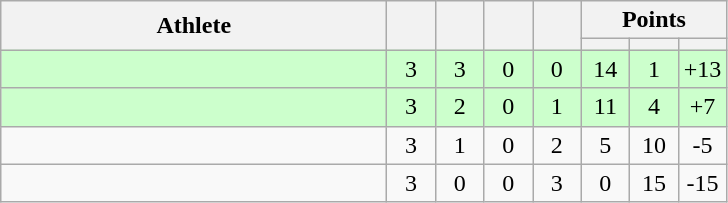<table class="wikitable" style="text-align: center; font-size:100% ">
<tr>
<th rowspan=2 width=250>Athlete</th>
<th rowspan=2 width=25></th>
<th rowspan=2 width=25></th>
<th rowspan=2 width=25></th>
<th rowspan=2 width=25></th>
<th colspan=3>Points</th>
</tr>
<tr>
<th width=25></th>
<th width=25></th>
<th width=25></th>
</tr>
<tr bgcolor="ccffcc">
<td align=left></td>
<td>3</td>
<td>3</td>
<td>0</td>
<td>0</td>
<td>14</td>
<td>1</td>
<td>+13</td>
</tr>
<tr bgcolor="ccffcc">
<td align=left></td>
<td>3</td>
<td>2</td>
<td>0</td>
<td>1</td>
<td>11</td>
<td>4</td>
<td>+7</td>
</tr>
<tr>
<td align=left></td>
<td>3</td>
<td>1</td>
<td>0</td>
<td>2</td>
<td>5</td>
<td>10</td>
<td>-5</td>
</tr>
<tr>
<td align=left></td>
<td>3</td>
<td>0</td>
<td>0</td>
<td>3</td>
<td>0</td>
<td>15</td>
<td>-15</td>
</tr>
</table>
